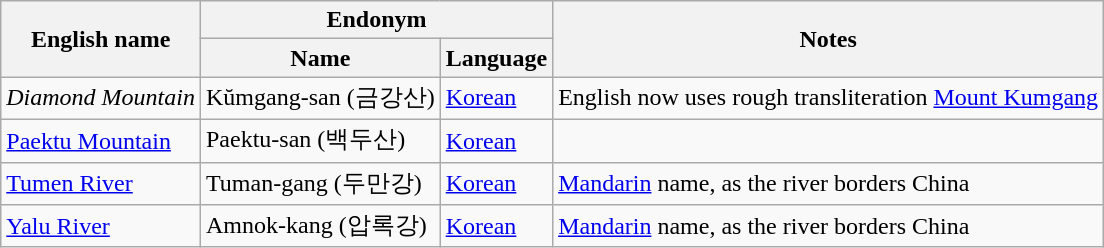<table class="wikitable sortable mw-collapsible">
<tr>
<th rowspan="2">English name</th>
<th colspan="2">Endonym</th>
<th rowspan="2">Notes</th>
</tr>
<tr>
<th>Name</th>
<th>Language</th>
</tr>
<tr>
<td><em>Diamond Mountain</em></td>
<td>Kŭmgang-san (금강산)</td>
<td><a href='#'>Korean</a></td>
<td>English now uses rough transliteration <a href='#'>Mount Kumgang</a></td>
</tr>
<tr>
<td><a href='#'>Paektu Mountain</a></td>
<td>Paektu-san (백두산)</td>
<td><a href='#'>Korean</a></td>
<td></td>
</tr>
<tr>
<td><a href='#'>Tumen River</a></td>
<td>Tuman-gang (두만강)</td>
<td><a href='#'>Korean</a></td>
<td><a href='#'>Mandarin</a> name, as the river borders China</td>
</tr>
<tr>
<td><a href='#'>Yalu River</a></td>
<td>Amnok-kang (압록강)</td>
<td><a href='#'>Korean</a></td>
<td><a href='#'>Mandarin</a> name, as the river borders China</td>
</tr>
</table>
